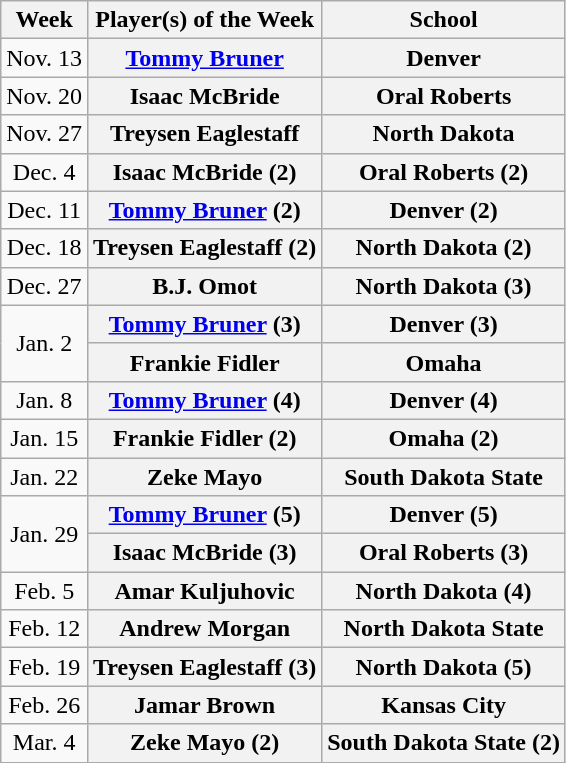<table class="wikitable" style="text-align:center">
<tr>
<th>Week</th>
<th>Player(s) of the Week</th>
<th>School</th>
</tr>
<tr>
<td>Nov. 13</td>
<th style=><a href='#'>Tommy Bruner</a></th>
<th style=>Denver</th>
</tr>
<tr>
<td>Nov. 20</td>
<th style=>Isaac McBride</th>
<th style=>Oral Roberts</th>
</tr>
<tr>
<td>Nov. 27</td>
<th style=>Treysen Eaglestaff</th>
<th style=>North Dakota</th>
</tr>
<tr>
<td>Dec. 4</td>
<th style=>Isaac McBride (2)</th>
<th style=>Oral Roberts (2)</th>
</tr>
<tr>
<td>Dec. 11</td>
<th style=><a href='#'>Tommy Bruner</a> (2)</th>
<th style=>Denver (2)</th>
</tr>
<tr>
<td>Dec. 18</td>
<th style=>Treysen Eaglestaff (2)</th>
<th style=>North Dakota (2)</th>
</tr>
<tr>
<td>Dec. 27</td>
<th style=>B.J. Omot</th>
<th style=>North Dakota (3)</th>
</tr>
<tr>
<td rowspan=2>Jan. 2</td>
<th style=><a href='#'>Tommy Bruner</a> (3)</th>
<th style=>Denver (3)</th>
</tr>
<tr>
<th style=>Frankie Fidler</th>
<th style=>Omaha</th>
</tr>
<tr>
<td>Jan. 8</td>
<th style=><a href='#'>Tommy Bruner</a> (4)</th>
<th style=>Denver (4)</th>
</tr>
<tr>
<td>Jan. 15</td>
<th style=>Frankie Fidler (2)</th>
<th style=>Omaha (2)</th>
</tr>
<tr>
<td>Jan. 22</td>
<th style=>Zeke Mayo</th>
<th style=>South Dakota State</th>
</tr>
<tr>
<td rowspan=2>Jan. 29</td>
<th style=><a href='#'>Tommy Bruner</a> (5)</th>
<th style=>Denver (5)</th>
</tr>
<tr>
<th style=>Isaac McBride (3)</th>
<th style=>Oral Roberts (3)</th>
</tr>
<tr>
<td>Feb. 5</td>
<th style=>Amar Kuljuhovic</th>
<th style=>North Dakota (4)</th>
</tr>
<tr>
<td>Feb. 12</td>
<th style=>Andrew Morgan</th>
<th style=>North Dakota State</th>
</tr>
<tr>
<td>Feb. 19</td>
<th style=>Treysen Eaglestaff (3)</th>
<th style=>North Dakota (5)</th>
</tr>
<tr>
<td>Feb. 26</td>
<th style=>Jamar Brown</th>
<th style=>Kansas City</th>
</tr>
<tr>
<td>Mar. 4</td>
<th style=>Zeke Mayo (2)</th>
<th style=>South Dakota State (2)</th>
</tr>
</table>
